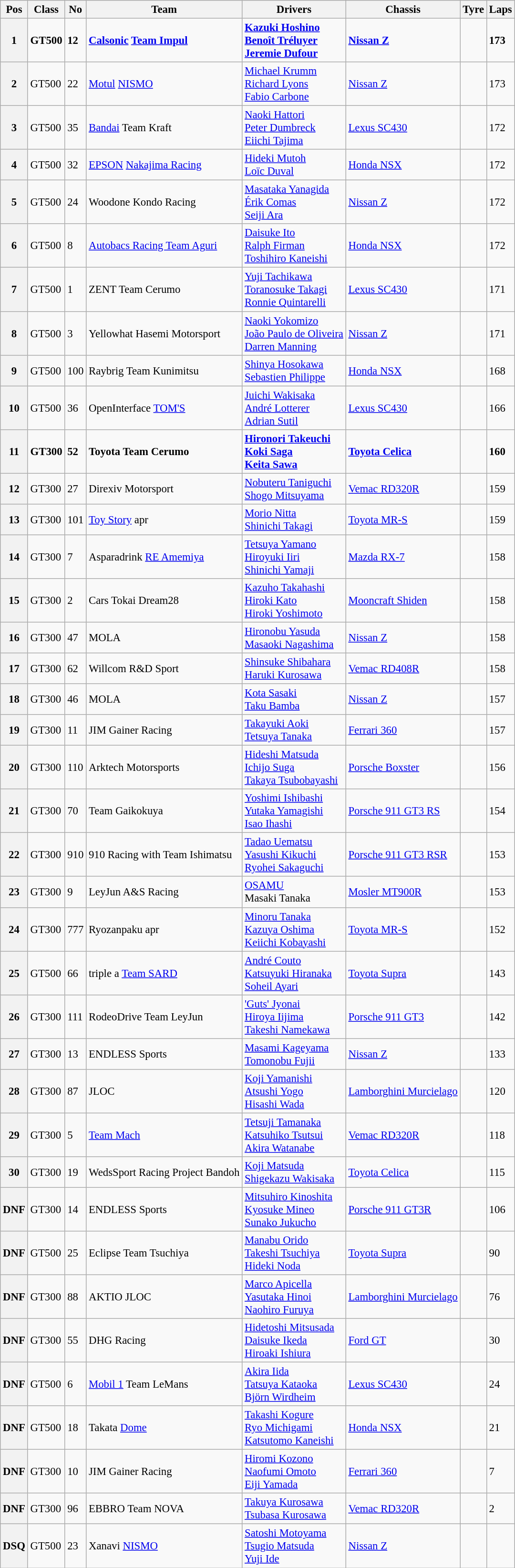<table class="wikitable" style="font-size: 95%;">
<tr>
<th>Pos</th>
<th>Class</th>
<th>No</th>
<th>Team</th>
<th>Drivers</th>
<th>Chassis</th>
<th>Tyre</th>
<th>Laps</th>
</tr>
<tr style="font-weight:bold">
<th>1</th>
<td>GT500</td>
<td>12</td>
<td><a href='#'>Calsonic</a> <a href='#'>Team Impul</a></td>
<td> <a href='#'>Kazuki Hoshino</a><br> <a href='#'>Benoît Tréluyer</a><br> <a href='#'>Jeremie Dufour</a></td>
<td><a href='#'>Nissan Z</a></td>
<td></td>
<td>173</td>
</tr>
<tr>
<th>2</th>
<td>GT500</td>
<td>22</td>
<td><a href='#'>Motul</a> <a href='#'>NISMO</a></td>
<td> <a href='#'>Michael Krumm</a><br> <a href='#'>Richard Lyons</a><br> <a href='#'>Fabio Carbone</a></td>
<td><a href='#'>Nissan Z</a></td>
<td></td>
<td>173</td>
</tr>
<tr>
<th>3</th>
<td>GT500</td>
<td>35</td>
<td><a href='#'>Bandai</a> Team Kraft</td>
<td> <a href='#'>Naoki Hattori</a><br> <a href='#'>Peter Dumbreck</a><br> <a href='#'>Eiichi Tajima</a></td>
<td><a href='#'>Lexus SC430</a></td>
<td></td>
<td>172</td>
</tr>
<tr>
<th>4</th>
<td>GT500</td>
<td>32</td>
<td><a href='#'>EPSON</a> <a href='#'>Nakajima Racing</a></td>
<td> <a href='#'>Hideki Mutoh</a><br> <a href='#'>Loïc Duval</a></td>
<td><a href='#'>Honda NSX</a></td>
<td></td>
<td>172</td>
</tr>
<tr>
<th>5</th>
<td>GT500</td>
<td>24</td>
<td>Woodone Kondo Racing</td>
<td> <a href='#'>Masataka Yanagida</a><br> <a href='#'>Érik Comas</a><br> <a href='#'>Seiji Ara</a></td>
<td><a href='#'>Nissan Z</a></td>
<td></td>
<td>172</td>
</tr>
<tr>
<th>6</th>
<td>GT500</td>
<td>8</td>
<td><a href='#'>Autobacs Racing Team Aguri</a></td>
<td> <a href='#'>Daisuke Ito</a><br> <a href='#'>Ralph Firman</a><br> <a href='#'>Toshihiro Kaneishi</a></td>
<td><a href='#'>Honda NSX</a></td>
<td></td>
<td>172</td>
</tr>
<tr>
<th>7</th>
<td>GT500</td>
<td>1</td>
<td>ZENT Team Cerumo</td>
<td> <a href='#'>Yuji Tachikawa</a><br> <a href='#'>Toranosuke Takagi</a><br> <a href='#'>Ronnie Quintarelli</a></td>
<td><a href='#'>Lexus SC430</a></td>
<td></td>
<td>171</td>
</tr>
<tr>
<th>8</th>
<td>GT500</td>
<td>3</td>
<td>Yellowhat Hasemi Motorsport</td>
<td> <a href='#'>Naoki Yokomizo</a><br> <a href='#'>João Paulo de Oliveira</a><br> <a href='#'>Darren Manning</a></td>
<td><a href='#'>Nissan Z</a></td>
<td></td>
<td>171</td>
</tr>
<tr>
<th>9</th>
<td>GT500</td>
<td>100</td>
<td>Raybrig Team Kunimitsu</td>
<td> <a href='#'>Shinya Hosokawa</a><br> <a href='#'>Sebastien Philippe</a></td>
<td><a href='#'>Honda NSX</a></td>
<td></td>
<td>168</td>
</tr>
<tr>
<th>10</th>
<td>GT500</td>
<td>36</td>
<td>OpenInterface <a href='#'>TOM'S</a></td>
<td> <a href='#'>Juichi Wakisaka</a><br> <a href='#'>André Lotterer</a><br> <a href='#'>Adrian Sutil</a></td>
<td><a href='#'>Lexus SC430</a></td>
<td></td>
<td>166</td>
</tr>
<tr style="font-weight:bold">
<th>11</th>
<td>GT300</td>
<td>52</td>
<td>Toyota Team Cerumo</td>
<td> <a href='#'>Hironori Takeuchi</a><br> <a href='#'>Koki Saga</a><br> <a href='#'>Keita Sawa</a></td>
<td><a href='#'>Toyota Celica</a></td>
<td></td>
<td>160</td>
</tr>
<tr>
<th>12</th>
<td>GT300</td>
<td>27</td>
<td>Direxiv Motorsport</td>
<td> <a href='#'>Nobuteru Taniguchi</a><br> <a href='#'>Shogo Mitsuyama</a></td>
<td><a href='#'>Vemac RD320R</a></td>
<td></td>
<td>159</td>
</tr>
<tr>
<th>13</th>
<td>GT300</td>
<td>101</td>
<td><a href='#'>Toy Story</a> apr</td>
<td> <a href='#'>Morio Nitta</a><br> <a href='#'>Shinichi Takagi</a></td>
<td><a href='#'>Toyota MR-S</a></td>
<td></td>
<td>159</td>
</tr>
<tr>
<th>14</th>
<td>GT300</td>
<td>7</td>
<td>Asparadrink <a href='#'>RE Amemiya</a></td>
<td> <a href='#'>Tetsuya Yamano</a><br> <a href='#'>Hiroyuki Iiri</a><br> <a href='#'>Shinichi Yamaji</a></td>
<td><a href='#'>Mazda RX-7</a></td>
<td></td>
<td>158</td>
</tr>
<tr>
<th>15</th>
<td>GT300</td>
<td>2</td>
<td>Cars Tokai Dream28</td>
<td> <a href='#'>Kazuho Takahashi</a><br> <a href='#'>Hiroki Kato</a><br> <a href='#'>Hiroki Yoshimoto</a></td>
<td><a href='#'>Mooncraft Shiden</a></td>
<td></td>
<td>158</td>
</tr>
<tr>
<th>16</th>
<td>GT300</td>
<td>47</td>
<td>MOLA</td>
<td> <a href='#'>Hironobu Yasuda</a><br> <a href='#'>Masaoki Nagashima</a></td>
<td><a href='#'>Nissan Z</a></td>
<td></td>
<td>158</td>
</tr>
<tr>
<th>17</th>
<td>GT300</td>
<td>62</td>
<td>Willcom R&D Sport</td>
<td> <a href='#'>Shinsuke Shibahara</a><br> <a href='#'>Haruki Kurosawa</a></td>
<td><a href='#'>Vemac RD408R</a></td>
<td></td>
<td>158</td>
</tr>
<tr>
<th>18</th>
<td>GT300</td>
<td>46</td>
<td>MOLA</td>
<td> <a href='#'>Kota Sasaki</a><br> <a href='#'>Taku Bamba</a></td>
<td><a href='#'>Nissan Z</a></td>
<td></td>
<td>157</td>
</tr>
<tr>
<th>19</th>
<td>GT300</td>
<td>11</td>
<td>JIM Gainer Racing</td>
<td> <a href='#'>Takayuki Aoki</a><br> <a href='#'>Tetsuya Tanaka</a></td>
<td><a href='#'>Ferrari 360</a></td>
<td></td>
<td>157</td>
</tr>
<tr>
<th>20</th>
<td>GT300</td>
<td>110</td>
<td>Arktech Motorsports</td>
<td> <a href='#'>Hideshi Matsuda</a><br> <a href='#'>Ichijo Suga</a><br> <a href='#'>Takaya Tsubobayashi</a></td>
<td><a href='#'>Porsche Boxster</a></td>
<td></td>
<td>156</td>
</tr>
<tr>
<th>21</th>
<td>GT300</td>
<td>70</td>
<td>Team Gaikokuya</td>
<td> <a href='#'>Yoshimi Ishibashi</a><br> <a href='#'>Yutaka Yamagishi</a><br> <a href='#'>Isao Ihashi</a></td>
<td><a href='#'>Porsche 911 GT3 RS</a></td>
<td></td>
<td>154</td>
</tr>
<tr>
<th>22</th>
<td>GT300</td>
<td>910</td>
<td>910 Racing with Team Ishimatsu</td>
<td> <a href='#'>Tadao Uematsu</a><br> <a href='#'>Yasushi Kikuchi</a><br> <a href='#'>Ryohei Sakaguchi</a></td>
<td><a href='#'>Porsche 911 GT3 RSR</a></td>
<td></td>
<td>153</td>
</tr>
<tr>
<th>23</th>
<td>GT300</td>
<td>9</td>
<td>LeyJun A&S Racing</td>
<td> <a href='#'>OSAMU</a><br> Masaki Tanaka</td>
<td><a href='#'>Mosler MT900R</a></td>
<td></td>
<td>153</td>
</tr>
<tr>
<th>24</th>
<td>GT300</td>
<td>777</td>
<td>Ryozanpaku apr</td>
<td> <a href='#'>Minoru Tanaka</a><br> <a href='#'>Kazuya Oshima</a><br> <a href='#'>Keiichi Kobayashi</a></td>
<td><a href='#'>Toyota MR-S</a></td>
<td></td>
<td>152</td>
</tr>
<tr>
<th>25</th>
<td>GT500</td>
<td>66</td>
<td>triple a <a href='#'>Team SARD</a></td>
<td> <a href='#'>André Couto</a><br> <a href='#'>Katsuyuki Hiranaka</a><br> <a href='#'>Soheil Ayari</a></td>
<td><a href='#'>Toyota Supra</a></td>
<td></td>
<td>143</td>
</tr>
<tr>
<th>26</th>
<td>GT300</td>
<td>111</td>
<td>RodeoDrive Team LeyJun</td>
<td> <a href='#'>'Guts' Jyonai</a><br> <a href='#'>Hiroya Iijima</a><br> <a href='#'>Takeshi Namekawa</a></td>
<td><a href='#'>Porsche 911 GT3</a></td>
<td></td>
<td>142</td>
</tr>
<tr>
<th>27</th>
<td>GT300</td>
<td>13</td>
<td>ENDLESS Sports</td>
<td> <a href='#'>Masami Kageyama</a><br> <a href='#'>Tomonobu Fujii</a></td>
<td><a href='#'>Nissan Z</a></td>
<td></td>
<td>133</td>
</tr>
<tr>
<th>28</th>
<td>GT300</td>
<td>87</td>
<td>JLOC</td>
<td> <a href='#'>Koji Yamanishi</a><br> <a href='#'>Atsushi Yogo</a><br> <a href='#'>Hisashi Wada</a></td>
<td><a href='#'>Lamborghini Murcielago</a></td>
<td></td>
<td>120</td>
</tr>
<tr>
<th>29</th>
<td>GT300</td>
<td>5</td>
<td><a href='#'>Team Mach</a></td>
<td> <a href='#'>Tetsuji Tamanaka</a><br> <a href='#'>Katsuhiko Tsutsui</a><br> <a href='#'>Akira Watanabe</a></td>
<td><a href='#'>Vemac RD320R</a></td>
<td></td>
<td>118</td>
</tr>
<tr>
<th>30</th>
<td>GT300</td>
<td>19</td>
<td>WedsSport Racing Project Bandoh</td>
<td> <a href='#'>Koji Matsuda</a><br> <a href='#'>Shigekazu Wakisaka</a></td>
<td><a href='#'>Toyota Celica</a></td>
<td></td>
<td>115</td>
</tr>
<tr>
<th>DNF</th>
<td>GT300</td>
<td>14</td>
<td>ENDLESS Sports</td>
<td> <a href='#'>Mitsuhiro Kinoshita</a><br> <a href='#'>Kyosuke Mineo</a><br> <a href='#'>Sunako Jukucho</a></td>
<td><a href='#'>Porsche 911 GT3R</a></td>
<td></td>
<td>106</td>
</tr>
<tr>
<th>DNF</th>
<td>GT500</td>
<td>25</td>
<td>Eclipse Team Tsuchiya</td>
<td> <a href='#'>Manabu Orido</a><br> <a href='#'>Takeshi Tsuchiya</a><br> <a href='#'>Hideki Noda</a></td>
<td><a href='#'>Toyota Supra</a></td>
<td></td>
<td>90</td>
</tr>
<tr>
<th>DNF</th>
<td>GT300</td>
<td>88</td>
<td>AKTIO JLOC</td>
<td> <a href='#'>Marco Apicella</a><br> <a href='#'>Yasutaka Hinoi</a><br> <a href='#'>Naohiro Furuya</a></td>
<td><a href='#'>Lamborghini Murcielago</a></td>
<td></td>
<td>76</td>
</tr>
<tr>
<th>DNF</th>
<td>GT300</td>
<td>55</td>
<td>DHG Racing</td>
<td> <a href='#'>Hidetoshi Mitsusada</a><br> <a href='#'>Daisuke Ikeda</a><br> <a href='#'>Hiroaki Ishiura</a></td>
<td><a href='#'>Ford GT</a></td>
<td></td>
<td>30</td>
</tr>
<tr>
<th>DNF</th>
<td>GT500</td>
<td>6</td>
<td><a href='#'>Mobil 1</a> Team LeMans</td>
<td> <a href='#'>Akira Iida</a><br> <a href='#'>Tatsuya Kataoka</a><br> <a href='#'>Björn Wirdheim</a></td>
<td><a href='#'>Lexus SC430</a></td>
<td></td>
<td>24</td>
</tr>
<tr>
<th>DNF</th>
<td>GT500</td>
<td>18</td>
<td>Takata <a href='#'>Dome</a></td>
<td> <a href='#'>Takashi Kogure</a><br> <a href='#'>Ryo Michigami</a><br> <a href='#'>Katsutomo Kaneishi</a></td>
<td><a href='#'>Honda NSX</a></td>
<td></td>
<td>21</td>
</tr>
<tr>
<th>DNF</th>
<td>GT300</td>
<td>10</td>
<td>JIM Gainer Racing</td>
<td> <a href='#'>Hiromi Kozono</a><br> <a href='#'>Naofumi Omoto</a><br> <a href='#'>Eiji Yamada</a></td>
<td><a href='#'>Ferrari 360</a></td>
<td></td>
<td>7</td>
</tr>
<tr>
<th>DNF</th>
<td>GT300</td>
<td>96</td>
<td>EBBRO Team NOVA</td>
<td> <a href='#'>Takuya Kurosawa</a><br> <a href='#'>Tsubasa Kurosawa</a></td>
<td><a href='#'>Vemac RD320R</a></td>
<td></td>
<td>2</td>
</tr>
<tr>
<th>DSQ</th>
<td>GT500</td>
<td>23</td>
<td>Xanavi <a href='#'>NISMO</a></td>
<td> <a href='#'>Satoshi Motoyama</a><br> <a href='#'>Tsugio Matsuda</a><br> <a href='#'>Yuji Ide</a></td>
<td><a href='#'>Nissan Z</a></td>
<td></td>
<td></td>
</tr>
</table>
